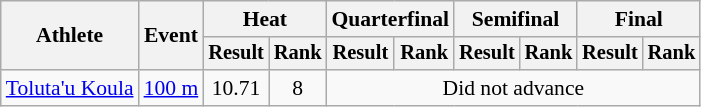<table class="wikitable" style="font-size:90%">
<tr>
<th rowspan="2">Athlete</th>
<th rowspan="2">Event</th>
<th colspan="2">Heat</th>
<th colspan="2">Quarterfinal</th>
<th colspan="2">Semifinal</th>
<th colspan="2">Final</th>
</tr>
<tr style="font-size:95%">
<th>Result</th>
<th>Rank</th>
<th>Result</th>
<th>Rank</th>
<th>Result</th>
<th>Rank</th>
<th>Result</th>
<th>Rank</th>
</tr>
<tr align=center>
<td align=left><a href='#'>Toluta'u Koula</a></td>
<td align=left><a href='#'>100 m</a></td>
<td>10.71</td>
<td>8</td>
<td colspan=6>Did not advance</td>
</tr>
</table>
